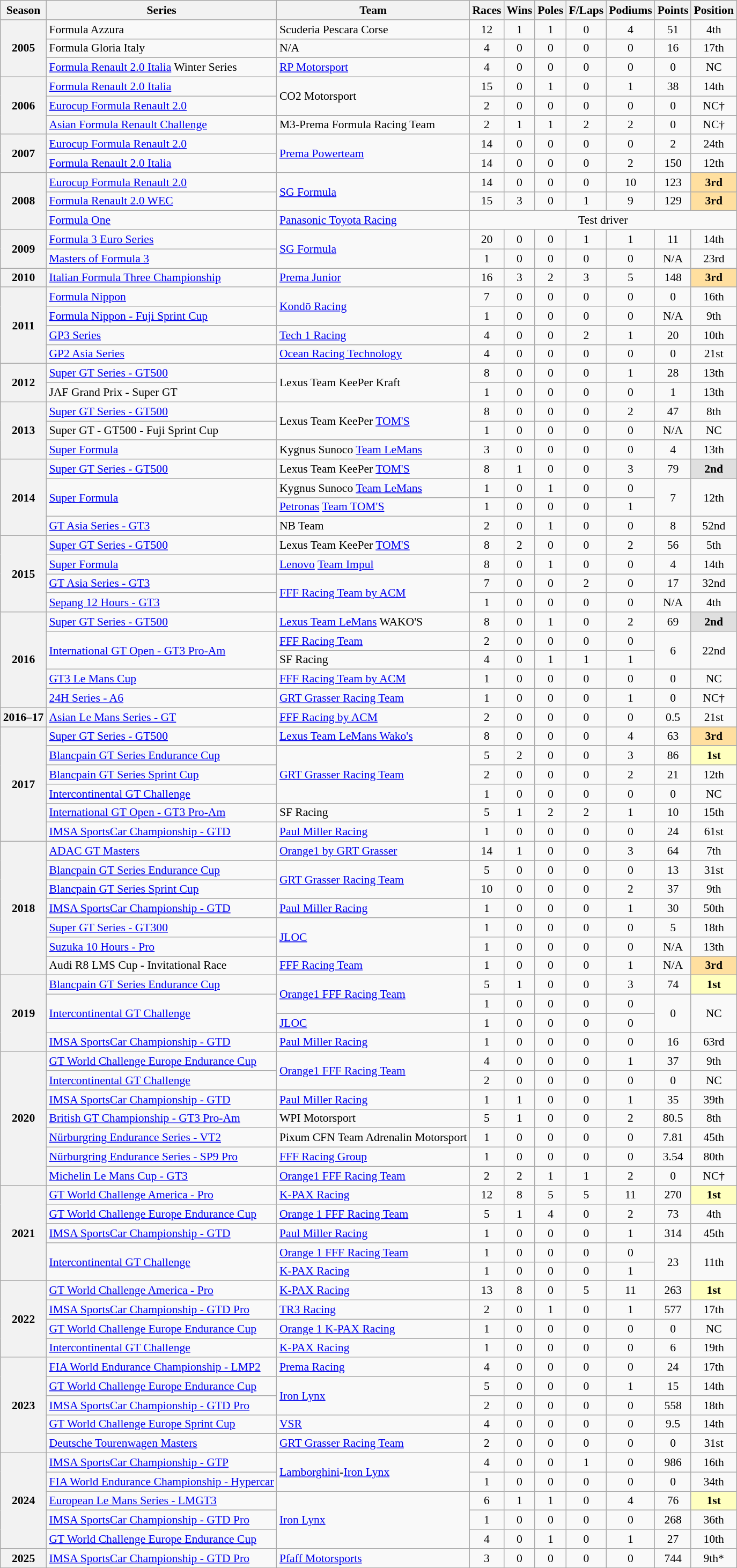<table class="wikitable" style="font-size: 90%; text-align:center">
<tr>
<th>Season</th>
<th>Series</th>
<th>Team</th>
<th>Races</th>
<th>Wins</th>
<th>Poles</th>
<th>F/Laps</th>
<th>Podiums</th>
<th>Points</th>
<th>Position</th>
</tr>
<tr>
<th rowspan="3">2005</th>
<td align=left>Formula Azzura</td>
<td align=left>Scuderia Pescara Corse</td>
<td>12</td>
<td>1</td>
<td>1</td>
<td>0</td>
<td>4</td>
<td>51</td>
<td>4th</td>
</tr>
<tr>
<td align=left>Formula Gloria Italy</td>
<td align="left">N/A</td>
<td>4</td>
<td>0</td>
<td>0</td>
<td>0</td>
<td>0</td>
<td>16</td>
<td>17th</td>
</tr>
<tr>
<td align="left"><a href='#'>Formula Renault 2.0 Italia</a> Winter Series</td>
<td align="left"><a href='#'>RP Motorsport</a></td>
<td>4</td>
<td>0</td>
<td>0</td>
<td>0</td>
<td>0</td>
<td>0</td>
<td>NC</td>
</tr>
<tr>
<th rowspan="3">2006</th>
<td align="left"><a href='#'>Formula Renault 2.0 Italia</a></td>
<td rowspan="2"  align="left">CO2 Motorsport</td>
<td>15</td>
<td>0</td>
<td>1</td>
<td>0</td>
<td>1</td>
<td>38</td>
<td>14th</td>
</tr>
<tr>
<td align="left"><a href='#'>Eurocup Formula Renault 2.0</a></td>
<td>2</td>
<td>0</td>
<td>0</td>
<td>0</td>
<td>0</td>
<td>0</td>
<td>NC†</td>
</tr>
<tr>
<td align="left"><a href='#'>Asian Formula Renault Challenge</a></td>
<td align="left">M3-Prema Formula Racing Team</td>
<td>2</td>
<td>1</td>
<td>1</td>
<td>2</td>
<td>2</td>
<td>0</td>
<td>NC†</td>
</tr>
<tr>
<th rowspan="2">2007</th>
<td align="left"><a href='#'>Eurocup Formula Renault 2.0</a></td>
<td rowspan="2" align="left"><a href='#'>Prema Powerteam</a></td>
<td>14</td>
<td>0</td>
<td>0</td>
<td>0</td>
<td>0</td>
<td>2</td>
<td>24th</td>
</tr>
<tr>
<td align="left"><a href='#'>Formula Renault 2.0 Italia</a></td>
<td>14</td>
<td>0</td>
<td>0</td>
<td>0</td>
<td>2</td>
<td>150</td>
<td>12th</td>
</tr>
<tr>
<th rowspan="3">2008</th>
<td align="left"><a href='#'>Eurocup Formula Renault 2.0</a></td>
<td rowspan="2"  align="left"><a href='#'>SG Formula</a></td>
<td>14</td>
<td>0</td>
<td>0</td>
<td>0</td>
<td>10</td>
<td>123</td>
<td style="background:#FFDF9F;"><strong>3rd</strong></td>
</tr>
<tr>
<td align="left"><a href='#'>Formula Renault 2.0 WEC</a></td>
<td>15</td>
<td>3</td>
<td>0</td>
<td>1</td>
<td>9</td>
<td>129</td>
<td style="background:#FFDF9F;"><strong>3rd</strong></td>
</tr>
<tr>
<td align="left"><a href='#'>Formula One</a></td>
<td align="left"><a href='#'>Panasonic Toyota Racing</a></td>
<td colspan="7">Test driver</td>
</tr>
<tr>
<th rowspan="2">2009</th>
<td align="left"><a href='#'>Formula 3 Euro Series</a></td>
<td rowspan="2" align="left"><a href='#'>SG Formula</a></td>
<td>20</td>
<td>0</td>
<td>0</td>
<td>1</td>
<td>1</td>
<td>11</td>
<td>14th</td>
</tr>
<tr>
<td align="left"><a href='#'>Masters of Formula 3</a></td>
<td>1</td>
<td>0</td>
<td>0</td>
<td>0</td>
<td>0</td>
<td>N/A</td>
<td>23rd</td>
</tr>
<tr>
<th>2010</th>
<td align="left"><a href='#'>Italian Formula Three Championship</a></td>
<td align="left"><a href='#'>Prema Junior</a></td>
<td>16</td>
<td>3</td>
<td>2</td>
<td>3</td>
<td>5</td>
<td>148</td>
<td style="background:#FFDF9F;"><strong>3rd</strong></td>
</tr>
<tr>
<th rowspan="4">2011</th>
<td align="left"><a href='#'>Formula Nippon</a></td>
<td rowspan="2"  align="left"><a href='#'>Kondō Racing</a></td>
<td>7</td>
<td>0</td>
<td>0</td>
<td>0</td>
<td>0</td>
<td>0</td>
<td>16th</td>
</tr>
<tr>
<td align="left"><a href='#'>Formula Nippon - Fuji Sprint Cup</a></td>
<td>1</td>
<td>0</td>
<td>0</td>
<td>0</td>
<td>0</td>
<td>N/A</td>
<td>9th</td>
</tr>
<tr>
<td align="left"><a href='#'>GP3 Series</a></td>
<td align="left"><a href='#'>Tech 1 Racing</a></td>
<td>4</td>
<td>0</td>
<td>0</td>
<td>2</td>
<td>1</td>
<td>20</td>
<td>10th</td>
</tr>
<tr>
<td align="left"><a href='#'>GP2 Asia Series</a></td>
<td align="left"><a href='#'>Ocean Racing Technology</a></td>
<td>4</td>
<td>0</td>
<td>0</td>
<td>0</td>
<td>0</td>
<td>0</td>
<td>21st</td>
</tr>
<tr>
<th rowspan="2">2012</th>
<td align="left"><a href='#'>Super GT Series - GT500</a></td>
<td rowspan="2" align="left">Lexus Team KeePer Kraft</td>
<td>8</td>
<td>0</td>
<td>0</td>
<td>0</td>
<td>1</td>
<td>28</td>
<td>13th</td>
</tr>
<tr>
<td align="left">JAF Grand Prix - Super GT</td>
<td>1</td>
<td>0</td>
<td>0</td>
<td>0</td>
<td>0</td>
<td>1</td>
<td>13th</td>
</tr>
<tr>
<th rowspan="3">2013</th>
<td align="left"><a href='#'>Super GT Series - GT500</a></td>
<td rowspan="2" align="left">Lexus Team KeePer <a href='#'>TOM'S</a></td>
<td>8</td>
<td>0</td>
<td>0</td>
<td>0</td>
<td>2</td>
<td>47</td>
<td>8th</td>
</tr>
<tr>
<td align="left">Super GT - GT500 - Fuji Sprint Cup</td>
<td>1</td>
<td>0</td>
<td>0</td>
<td>0</td>
<td>0</td>
<td>N/A</td>
<td>NC</td>
</tr>
<tr>
<td align="left"><a href='#'>Super Formula</a></td>
<td align="left">Kygnus Sunoco <a href='#'>Team LeMans</a></td>
<td>3</td>
<td>0</td>
<td>0</td>
<td>0</td>
<td>0</td>
<td>4</td>
<td>13th</td>
</tr>
<tr>
<th rowspan="4">2014</th>
<td align="left"><a href='#'>Super GT Series - GT500</a></td>
<td align="left">Lexus Team KeePer <a href='#'>TOM'S</a></td>
<td>8</td>
<td>1</td>
<td>0</td>
<td>0</td>
<td>3</td>
<td>79</td>
<td style="background:#DFDFDF;"><strong>2nd</strong></td>
</tr>
<tr>
<td rowspan="2" align="left"><a href='#'>Super Formula</a></td>
<td align="left">Kygnus Sunoco <a href='#'>Team LeMans</a></td>
<td>1</td>
<td>0</td>
<td>1</td>
<td>0</td>
<td>0</td>
<td rowspan="2">7</td>
<td rowspan="2">12th</td>
</tr>
<tr>
<td align="left"><a href='#'>Petronas</a> <a href='#'>Team TOM'S</a></td>
<td>1</td>
<td>0</td>
<td>0</td>
<td>0</td>
<td>1</td>
</tr>
<tr>
<td align="left"><a href='#'>GT Asia Series - GT3</a></td>
<td align="left">NB Team</td>
<td>2</td>
<td>0</td>
<td>1</td>
<td>0</td>
<td>0</td>
<td>8</td>
<td>52nd</td>
</tr>
<tr>
<th rowspan="4">2015</th>
<td align="left"><a href='#'>Super GT Series - GT500</a></td>
<td align="left">Lexus Team KeePer <a href='#'>TOM'S</a></td>
<td>8</td>
<td>2</td>
<td>0</td>
<td>0</td>
<td>2</td>
<td>56</td>
<td>5th</td>
</tr>
<tr>
<td align="left"><a href='#'>Super Formula</a></td>
<td align="left"><a href='#'>Lenovo</a> <a href='#'>Team Impul</a></td>
<td>8</td>
<td>0</td>
<td>1</td>
<td>0</td>
<td>0</td>
<td>4</td>
<td>14th</td>
</tr>
<tr>
<td align="left"><a href='#'>GT Asia Series - GT3</a></td>
<td rowspan="2" align="left"><a href='#'>FFF Racing Team by ACM</a></td>
<td>7</td>
<td>0</td>
<td>0</td>
<td>2</td>
<td>0</td>
<td>17</td>
<td>32nd</td>
</tr>
<tr>
<td align="left"><a href='#'>Sepang 12 Hours - GT3</a></td>
<td>1</td>
<td>0</td>
<td>0</td>
<td>0</td>
<td>0</td>
<td>N/A</td>
<td>4th</td>
</tr>
<tr>
<th rowspan="5">2016</th>
<td align="left"><a href='#'>Super GT Series - GT500</a></td>
<td align="left"><a href='#'>Lexus Team LeMans</a> WAKO'S</td>
<td>8</td>
<td>0</td>
<td>1</td>
<td>0</td>
<td>2</td>
<td>69</td>
<td style="background:#DFDFDF;"><strong>2nd</strong></td>
</tr>
<tr>
<td rowspan="2"  align="left"><a href='#'>International GT Open - GT3 Pro-Am</a></td>
<td align="left"><a href='#'>FFF Racing Team</a></td>
<td>2</td>
<td>0</td>
<td>0</td>
<td>0</td>
<td>0</td>
<td rowspan="2">6</td>
<td rowspan="2">22nd</td>
</tr>
<tr>
<td align="left">SF Racing</td>
<td>4</td>
<td>0</td>
<td>1</td>
<td>1</td>
<td>1</td>
</tr>
<tr>
<td align="left"><a href='#'>GT3 Le Mans Cup</a></td>
<td align="left"><a href='#'>FFF Racing Team by ACM</a></td>
<td>1</td>
<td>0</td>
<td>0</td>
<td>0</td>
<td>0</td>
<td>0</td>
<td>NC</td>
</tr>
<tr>
<td align="left"><a href='#'>24H Series - A6</a></td>
<td align="left"><a href='#'>GRT Grasser Racing Team</a></td>
<td>1</td>
<td>0</td>
<td>0</td>
<td>0</td>
<td>1</td>
<td>0</td>
<td>NC†</td>
</tr>
<tr>
<th>2016–17</th>
<td align="left"><a href='#'>Asian Le Mans Series - GT</a></td>
<td align="left"><a href='#'>FFF Racing by ACM</a></td>
<td>2</td>
<td>0</td>
<td>0</td>
<td>0</td>
<td>0</td>
<td>0.5</td>
<td>21st</td>
</tr>
<tr>
<th rowspan="6">2017</th>
<td align="left"><a href='#'>Super GT Series - GT500</a></td>
<td align="left"><a href='#'>Lexus Team LeMans Wako's</a></td>
<td>8</td>
<td>0</td>
<td>0</td>
<td>0</td>
<td>4</td>
<td>63</td>
<td style="background:#FFDF9F;"><strong>3rd</strong></td>
</tr>
<tr>
<td align="left"><a href='#'>Blancpain GT Series Endurance Cup</a></td>
<td rowspan="3" align="left"><a href='#'>GRT Grasser Racing Team</a></td>
<td>5</td>
<td>2</td>
<td>0</td>
<td>0</td>
<td>3</td>
<td>86</td>
<td style="background:#FFFFBF;"><strong>1st</strong></td>
</tr>
<tr>
<td align="left"><a href='#'>Blancpain GT Series Sprint Cup</a></td>
<td>2</td>
<td>0</td>
<td>0</td>
<td>0</td>
<td>2</td>
<td>21</td>
<td>12th</td>
</tr>
<tr>
<td align="left"><a href='#'>Intercontinental GT Challenge</a></td>
<td>1</td>
<td>0</td>
<td>0</td>
<td>0</td>
<td>0</td>
<td>0</td>
<td>NC</td>
</tr>
<tr>
<td align="left"><a href='#'>International GT Open - GT3 Pro-Am</a></td>
<td align="left">SF Racing</td>
<td>5</td>
<td>1</td>
<td>2</td>
<td>2</td>
<td>1</td>
<td>10</td>
<td>15th</td>
</tr>
<tr>
<td align="left"><a href='#'>IMSA SportsCar Championship - GTD</a></td>
<td align="left"><a href='#'>Paul Miller Racing</a></td>
<td>1</td>
<td>0</td>
<td>0</td>
<td>0</td>
<td>0</td>
<td>24</td>
<td>61st</td>
</tr>
<tr>
<th rowspan="7">2018</th>
<td align="left"><a href='#'>ADAC GT Masters</a></td>
<td align="left"><a href='#'>Orange1 by GRT Grasser</a></td>
<td>14</td>
<td>1</td>
<td>0</td>
<td>0</td>
<td>3</td>
<td>64</td>
<td>7th</td>
</tr>
<tr>
<td align="left"><a href='#'>Blancpain GT Series Endurance Cup</a></td>
<td rowspan="2" align="left"><a href='#'>GRT Grasser Racing Team</a></td>
<td>5</td>
<td>0</td>
<td>0</td>
<td>0</td>
<td>0</td>
<td>13</td>
<td>31st</td>
</tr>
<tr>
<td align="left"><a href='#'>Blancpain GT Series Sprint Cup</a></td>
<td>10</td>
<td>0</td>
<td>0</td>
<td>0</td>
<td>2</td>
<td>37</td>
<td>9th</td>
</tr>
<tr>
<td align="left"><a href='#'>IMSA SportsCar Championship - GTD</a></td>
<td align="left"><a href='#'>Paul Miller Racing</a></td>
<td>1</td>
<td>0</td>
<td>0</td>
<td>0</td>
<td>1</td>
<td>30</td>
<td>50th</td>
</tr>
<tr>
<td align="left"><a href='#'>Super GT Series - GT300</a></td>
<td rowspan="2" align="left"><a href='#'>JLOC</a></td>
<td>1</td>
<td>0</td>
<td>0</td>
<td>0</td>
<td>0</td>
<td>5</td>
<td>18th</td>
</tr>
<tr>
<td align="left"><a href='#'>Suzuka 10 Hours - Pro</a></td>
<td>1</td>
<td>0</td>
<td>0</td>
<td>0</td>
<td>0</td>
<td>N/A</td>
<td>13th</td>
</tr>
<tr>
<td align="left">Audi R8 LMS Cup - Invitational Race</td>
<td align="left"><a href='#'>FFF Racing Team</a></td>
<td>1</td>
<td>0</td>
<td>0</td>
<td>0</td>
<td>1</td>
<td>N/A</td>
<td style="background:#FFDF9F;"><strong>3rd</strong></td>
</tr>
<tr>
<th rowspan="4">2019</th>
<td align="left"><a href='#'>Blancpain GT Series Endurance Cup</a></td>
<td rowspan="2" align="left"><a href='#'>Orange1 FFF Racing Team</a></td>
<td>5</td>
<td>1</td>
<td>0</td>
<td>0</td>
<td>3</td>
<td>74</td>
<td style="background:#FFFFBF;"><strong>1st</strong></td>
</tr>
<tr>
<td rowspan="2" align="left"><a href='#'>Intercontinental GT Challenge</a></td>
<td>1</td>
<td>0</td>
<td>0</td>
<td>0</td>
<td>0</td>
<td rowspan="2">0</td>
<td rowspan="2">NC</td>
</tr>
<tr>
<td align="left"><a href='#'>JLOC</a></td>
<td>1</td>
<td>0</td>
<td>0</td>
<td>0</td>
<td>0</td>
</tr>
<tr>
<td align="left"><a href='#'>IMSA SportsCar Championship - GTD</a></td>
<td align="left"><a href='#'>Paul Miller Racing</a></td>
<td>1</td>
<td>0</td>
<td>0</td>
<td>0</td>
<td>0</td>
<td>16</td>
<td>63rd</td>
</tr>
<tr>
<th rowspan="7">2020</th>
<td align="left"><a href='#'>GT World Challenge Europe Endurance Cup</a></td>
<td rowspan="2" align="left"><a href='#'>Orange1 FFF Racing Team</a></td>
<td>4</td>
<td>0</td>
<td>0</td>
<td>0</td>
<td>1</td>
<td>37</td>
<td>9th</td>
</tr>
<tr>
<td align="left"><a href='#'>Intercontinental GT Challenge</a></td>
<td>2</td>
<td>0</td>
<td>0</td>
<td>0</td>
<td>0</td>
<td>0</td>
<td>NC</td>
</tr>
<tr>
<td align="left"><a href='#'>IMSA SportsCar Championship - GTD</a></td>
<td align="left"><a href='#'>Paul Miller Racing</a></td>
<td>1</td>
<td>1</td>
<td>0</td>
<td>0</td>
<td>1</td>
<td>35</td>
<td>39th</td>
</tr>
<tr>
<td align="left"><a href='#'>British GT Championship - GT3 Pro-Am</a></td>
<td align="left">WPI Motorsport</td>
<td>5</td>
<td>1</td>
<td>0</td>
<td>0</td>
<td>2</td>
<td>80.5</td>
<td>8th</td>
</tr>
<tr>
<td align="left"><a href='#'>Nürburgring Endurance Series - VT2</a></td>
<td align="left">Pixum CFN Team Adrenalin Motorsport</td>
<td>1</td>
<td>0</td>
<td>0</td>
<td>0</td>
<td>0</td>
<td>7.81</td>
<td>45th</td>
</tr>
<tr>
<td align="left"><a href='#'>Nürburgring Endurance Series - SP9 Pro</a></td>
<td align="left"><a href='#'>FFF Racing Group</a></td>
<td>1</td>
<td>0</td>
<td>0</td>
<td>0</td>
<td>0</td>
<td>3.54</td>
<td>80th</td>
</tr>
<tr>
<td align="left"><a href='#'>Michelin Le Mans Cup - GT3</a></td>
<td align="left"><a href='#'>Orange1 FFF Racing Team</a></td>
<td>2</td>
<td>2</td>
<td>1</td>
<td>1</td>
<td>2</td>
<td>0</td>
<td>NC†</td>
</tr>
<tr>
<th rowspan="5">2021</th>
<td align="left"><a href='#'>GT World Challenge America - Pro</a></td>
<td align="left"><a href='#'>K-PAX Racing</a></td>
<td>12</td>
<td>8</td>
<td>5</td>
<td>5</td>
<td>11</td>
<td>270</td>
<td style="background:#FFFFBF;"><strong>1st</strong></td>
</tr>
<tr>
<td align="left"><a href='#'>GT World Challenge Europe Endurance Cup</a></td>
<td align="left"><a href='#'>Orange 1 FFF Racing Team</a></td>
<td>5</td>
<td>1</td>
<td>4</td>
<td>0</td>
<td>2</td>
<td>73</td>
<td>4th</td>
</tr>
<tr>
<td align="left"><a href='#'>IMSA SportsCar Championship - GTD</a></td>
<td align="left"><a href='#'>Paul Miller Racing</a></td>
<td>1</td>
<td>0</td>
<td>0</td>
<td>0</td>
<td>1</td>
<td>314</td>
<td>45th</td>
</tr>
<tr>
<td rowspan="2" align="left"><a href='#'>Intercontinental GT Challenge</a></td>
<td align="left"><a href='#'>Orange 1 FFF Racing Team</a></td>
<td>1</td>
<td>0</td>
<td>0</td>
<td>0</td>
<td>0</td>
<td rowspan="2">23</td>
<td rowspan="2">11th</td>
</tr>
<tr>
<td align="left"><a href='#'>K-PAX Racing</a></td>
<td>1</td>
<td>0</td>
<td>0</td>
<td>0</td>
<td>1</td>
</tr>
<tr>
<th rowspan="5">2022</th>
<td align="left"><a href='#'>GT World Challenge America - Pro</a></td>
<td align="left"><a href='#'>K-PAX Racing</a></td>
<td>13</td>
<td>8</td>
<td>0</td>
<td>5</td>
<td>11</td>
<td>263</td>
<td style="background:#FFFFBF;"><strong>1st</strong></td>
</tr>
<tr>
<td align="left"><a href='#'>IMSA SportsCar Championship - GTD Pro</a></td>
<td align="left"><a href='#'>TR3 Racing</a></td>
<td>2</td>
<td>0</td>
<td>1</td>
<td>0</td>
<td>1</td>
<td>577</td>
<td>17th</td>
</tr>
<tr>
<td align="left"><a href='#'>GT World Challenge Europe Endurance Cup</a></td>
<td rowspan="2" align="left"><a href='#'>Orange 1 K-PAX Racing</a></td>
<td rowspan="2">1</td>
<td rowspan="2">0</td>
<td rowspan="2">0</td>
<td rowspan="2">0</td>
<td rowspan="2">0</td>
<td>0</td>
<td>NC</td>
</tr>
<tr>
<td rowspan="2" align="left"><a href='#'>Intercontinental GT Challenge</a></td>
<td rowspan="2">6</td>
<td rowspan="2">19th</td>
</tr>
<tr>
<td align="left"><a href='#'>K-PAX Racing</a></td>
<td>1</td>
<td>0</td>
<td>0</td>
<td>0</td>
<td>0</td>
</tr>
<tr>
<th rowspan="5">2023</th>
<td align="left"><a href='#'>FIA World Endurance Championship - LMP2</a></td>
<td align="left"><a href='#'>Prema Racing</a></td>
<td>4</td>
<td>0</td>
<td>0</td>
<td>0</td>
<td>0</td>
<td>24</td>
<td>17th</td>
</tr>
<tr>
<td align="left"><a href='#'>GT World Challenge Europe Endurance Cup</a></td>
<td rowspan="2" align="left"><a href='#'>Iron Lynx</a></td>
<td>5</td>
<td>0</td>
<td>0</td>
<td>0</td>
<td>1</td>
<td>15</td>
<td>14th</td>
</tr>
<tr>
<td align="left"><a href='#'>IMSA SportsCar Championship - GTD Pro</a></td>
<td>2</td>
<td>0</td>
<td>0</td>
<td>0</td>
<td>0</td>
<td>558</td>
<td>18th</td>
</tr>
<tr>
<td align=left><a href='#'>GT World Challenge Europe Sprint Cup</a></td>
<td align=left><a href='#'>VSR</a></td>
<td>4</td>
<td>0</td>
<td>0</td>
<td>0</td>
<td>0</td>
<td>9.5</td>
<td>14th</td>
</tr>
<tr>
<td align=left><a href='#'>Deutsche Tourenwagen Masters</a></td>
<td align=left><a href='#'>GRT Grasser Racing Team</a></td>
<td>2</td>
<td>0</td>
<td>0</td>
<td>0</td>
<td>0</td>
<td>0</td>
<td>31st</td>
</tr>
<tr>
<th rowspan="5">2024</th>
<td align=left nowrap><a href='#'>IMSA SportsCar Championship - GTP</a></td>
<td align=left rowspan=2><a href='#'>Lamborghini</a>-<a href='#'>Iron Lynx</a></td>
<td>4</td>
<td>0</td>
<td>0</td>
<td>1</td>
<td>0</td>
<td>986</td>
<td>16th</td>
</tr>
<tr>
<td align=left nowrap><a href='#'>FIA World Endurance Championship - Hypercar</a></td>
<td>1</td>
<td>0</td>
<td>0</td>
<td>0</td>
<td>0</td>
<td>0</td>
<td>34th</td>
</tr>
<tr>
<td align=left><a href='#'>European Le Mans Series - LMGT3</a></td>
<td rowspan="3" align="left"><a href='#'>Iron Lynx</a></td>
<td>6</td>
<td>1</td>
<td>1</td>
<td>0</td>
<td>4</td>
<td>76</td>
<td style="background:#FFFFBF;"><strong>1st</strong></td>
</tr>
<tr>
<td align=left><a href='#'>IMSA SportsCar Championship - GTD Pro</a></td>
<td>1</td>
<td>0</td>
<td>0</td>
<td>0</td>
<td>0</td>
<td>268</td>
<td>36th</td>
</tr>
<tr>
<td align=left><a href='#'>GT World Challenge Europe Endurance Cup</a></td>
<td>4</td>
<td>0</td>
<td>1</td>
<td>0</td>
<td>1</td>
<td>27</td>
<td>10th</td>
</tr>
<tr>
<th>2025</th>
<td align=left><a href='#'>IMSA SportsCar Championship - GTD Pro</a></td>
<td align=left><a href='#'>Pfaff Motorsports</a></td>
<td>3</td>
<td>0</td>
<td>0</td>
<td>0</td>
<td>0</td>
<td>744</td>
<td>9th*</td>
</tr>
</table>
